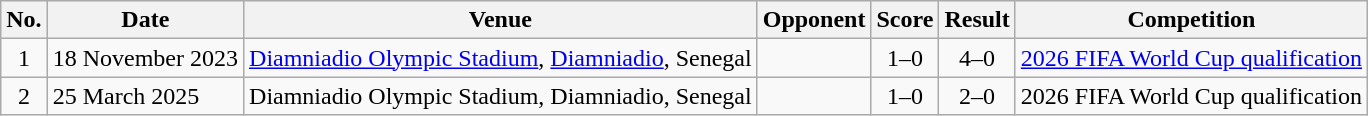<table class="wikitable sortable">
<tr>
<th scope="col">No.</th>
<th scope="col">Date</th>
<th scope="col">Venue</th>
<th scope="col">Opponent</th>
<th scope="col">Score</th>
<th scope="col">Result</th>
<th scope="col">Competition</th>
</tr>
<tr>
<td align="center">1</td>
<td>18 November 2023</td>
<td><a href='#'>Diamniadio Olympic Stadium</a>, <a href='#'>Diamniadio</a>, Senegal</td>
<td></td>
<td align="center">1–0</td>
<td align="center">4–0</td>
<td><a href='#'>2026 FIFA World Cup qualification</a></td>
</tr>
<tr>
<td align="center">2</td>
<td>25 March 2025</td>
<td>Diamniadio Olympic Stadium, Diamniadio, Senegal</td>
<td></td>
<td align="center">1–0</td>
<td align="center">2–0</td>
<td>2026 FIFA World Cup qualification</td>
</tr>
</table>
